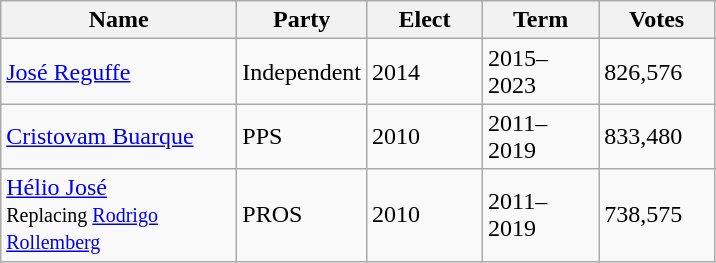<table class="wikitable sortable">
<tr>
<th style="width:150px;">Name</th>
<th style="width:50px;">Party</th>
<th style="width:70px;">Elect</th>
<th style="width:70px;">Term</th>
<th style="width:70px;">Votes</th>
</tr>
<tr>
<td><a href='#'>José Reguffe</a></td>
<td>Independent</td>
<td>2014</td>
<td>2015–2023</td>
<td>826,576</td>
</tr>
<tr>
<td><a href='#'>Cristovam Buarque</a></td>
<td>PPS</td>
<td>2010</td>
<td>2011–2019</td>
<td>833,480</td>
</tr>
<tr>
<td><a href='#'>Hélio José</a><br><small>Replacing <a href='#'>Rodrigo Rollemberg</a></small></td>
<td>PROS</td>
<td>2010</td>
<td>2011–2019</td>
<td>738,575</td>
</tr>
</table>
